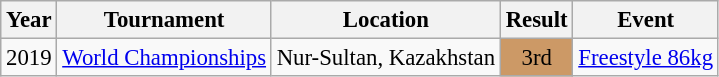<table class="wikitable" style="font-size:95%;">
<tr>
<th>Year</th>
<th>Tournament</th>
<th>Location</th>
<th>Result</th>
<th>Event</th>
</tr>
<tr>
<td>2019</td>
<td><a href='#'>World Championships</a></td>
<td>Nur-Sultan, Kazakhstan</td>
<td align="center" bgcolor="cc9966">3rd</td>
<td><a href='#'>Freestyle 86kg</a></td>
</tr>
</table>
